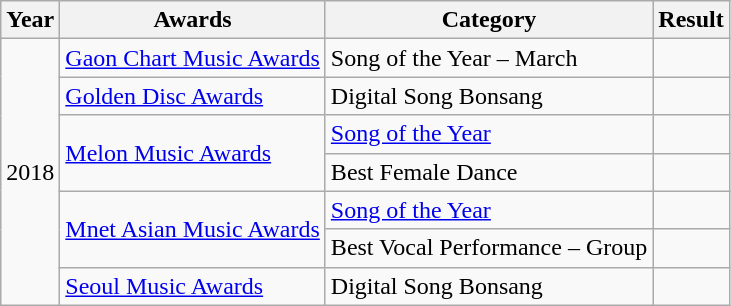<table class="wikitable plainrowheaders sortable">
<tr>
<th>Year</th>
<th>Awards</th>
<th>Category</th>
<th>Result</th>
</tr>
<tr>
<td rowspan="7">2018</td>
<td><a href='#'>Gaon Chart Music Awards</a></td>
<td>Song of the Year – March</td>
<td></td>
</tr>
<tr>
<td><a href='#'>Golden Disc Awards</a></td>
<td>Digital Song Bonsang</td>
<td></td>
</tr>
<tr>
<td rowspan="2"><a href='#'>Melon Music Awards</a></td>
<td><a href='#'>Song of the Year</a></td>
<td></td>
</tr>
<tr>
<td>Best Female Dance</td>
<td></td>
</tr>
<tr>
<td rowspan="2"><a href='#'>Mnet Asian Music Awards</a></td>
<td><a href='#'>Song of the Year</a></td>
<td></td>
</tr>
<tr>
<td>Best Vocal Performance – Group</td>
<td></td>
</tr>
<tr>
<td><a href='#'>Seoul Music Awards</a></td>
<td>Digital Song Bonsang</td>
<td></td>
</tr>
</table>
